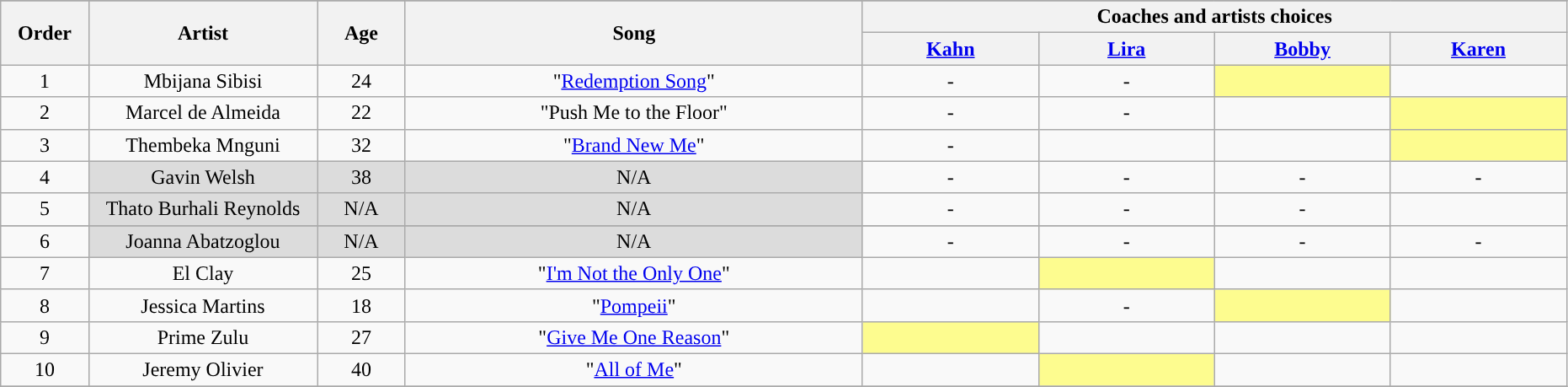<table class="wikitable plainrowheaders" style="text-align:center;">
<tr>
</tr>
<tr>
<th scope="col" rowspan="2" style="width:05%;">Order</th>
<th scope="col" rowspan="2" style="width:13%;">Artist</th>
<th scope="col" rowspan="2" style="width:05%;">Age</th>
<th scope="col" rowspan="2" style="width:26%;">Song</th>
<th colspan="4" style="width:40%;">Coaches and artists choices</th>
</tr>
<tr>
<th style="width:10%;"><a href='#'>Kahn</a></th>
<th style="width:10%;"><a href='#'>Lira</a></th>
<th style="width:10%;"><a href='#'>Bobby</a></th>
<th style="width:10%;"><a href='#'>Karen</a></th>
</tr>
<tr>
<td>1</td>
<td>Mbijana Sibisi</td>
<td>24</td>
<td>"<a href='#'>Redemption Song</a>"</td>
<td>-</td>
<td>-</td>
<td style="background:#fdfc8f;"><strong></strong></td>
<td><strong></strong></td>
</tr>
<tr>
<td>2</td>
<td>Marcel de Almeida</td>
<td>22</td>
<td>"Push Me to the Floor"</td>
<td>-</td>
<td>-</td>
<td><strong></strong></td>
<td style="background:#fdfc8f;"><strong></strong></td>
</tr>
<tr>
<td>3</td>
<td>Thembeka Mnguni</td>
<td>32</td>
<td>"<a href='#'>Brand New Me</a>"</td>
<td>-</td>
<td><strong></strong></td>
<td><strong></strong></td>
<td style="background:#fdfc8f;"><strong></strong></td>
</tr>
<tr>
<td>4</td>
<td style="background:#DCDCDC; text-align:center;">Gavin Welsh</td>
<td style="background:#DCDCDC; text-align:center;">38</td>
<td style="background:#DCDCDC; text-align:center;">N/A</td>
<td>-</td>
<td>-</td>
<td>-</td>
<td>-</td>
</tr>
<tr>
<td>5</td>
<td style="background:#DCDCDC; text-align:center;">Thato Burhali Reynolds</td>
<td style="background:#DCDCDC; text-align:center;">N/A</td>
<td style="background:#DCDCDC; text-align:center;">N/A</td>
<td>-</td>
<td>-</td>
<td>-</td>
</tr>
<tr ->
</tr>
<tr>
<td>6</td>
<td style="background:#DCDCDC; text-align:center;">Joanna Abatzoglou</td>
<td style="background:#DCDCDC; text-align:center;">N/A</td>
<td style="background:#DCDCDC; text-align:center;">N/A</td>
<td>-</td>
<td>-</td>
<td>-</td>
<td>-</td>
</tr>
<tr>
<td>7</td>
<td>El Clay</td>
<td>25</td>
<td>"<a href='#'>I'm Not the Only One</a>"</td>
<td><strong></strong></td>
<td style="background:#fdfc8f;"><strong></strong></td>
<td><strong></strong></td>
<td><strong></strong></td>
</tr>
<tr>
<td>8</td>
<td>Jessica Martins</td>
<td>18</td>
<td>"<a href='#'>Pompeii</a>"</td>
<td><strong></strong></td>
<td>-</td>
<td style="background:#fdfc8f;"><strong></strong></td>
<td><strong></strong></td>
</tr>
<tr>
<td>9</td>
<td>Prime Zulu</td>
<td>27</td>
<td>"<a href='#'>Give Me One Reason</a>"</td>
<td style="background:#fdfc8f;"><strong></strong></td>
<td><strong></strong></td>
<td><strong></strong></td>
<td><strong></strong></td>
</tr>
<tr>
<td>10</td>
<td>Jeremy Olivier</td>
<td>40</td>
<td>"<a href='#'>All of Me</a>"</td>
<td><strong></strong></td>
<td style="background:#fdfc8f;"><strong></strong></td>
<td><strong></strong></td>
<td><strong></strong></td>
</tr>
<tr>
</tr>
</table>
